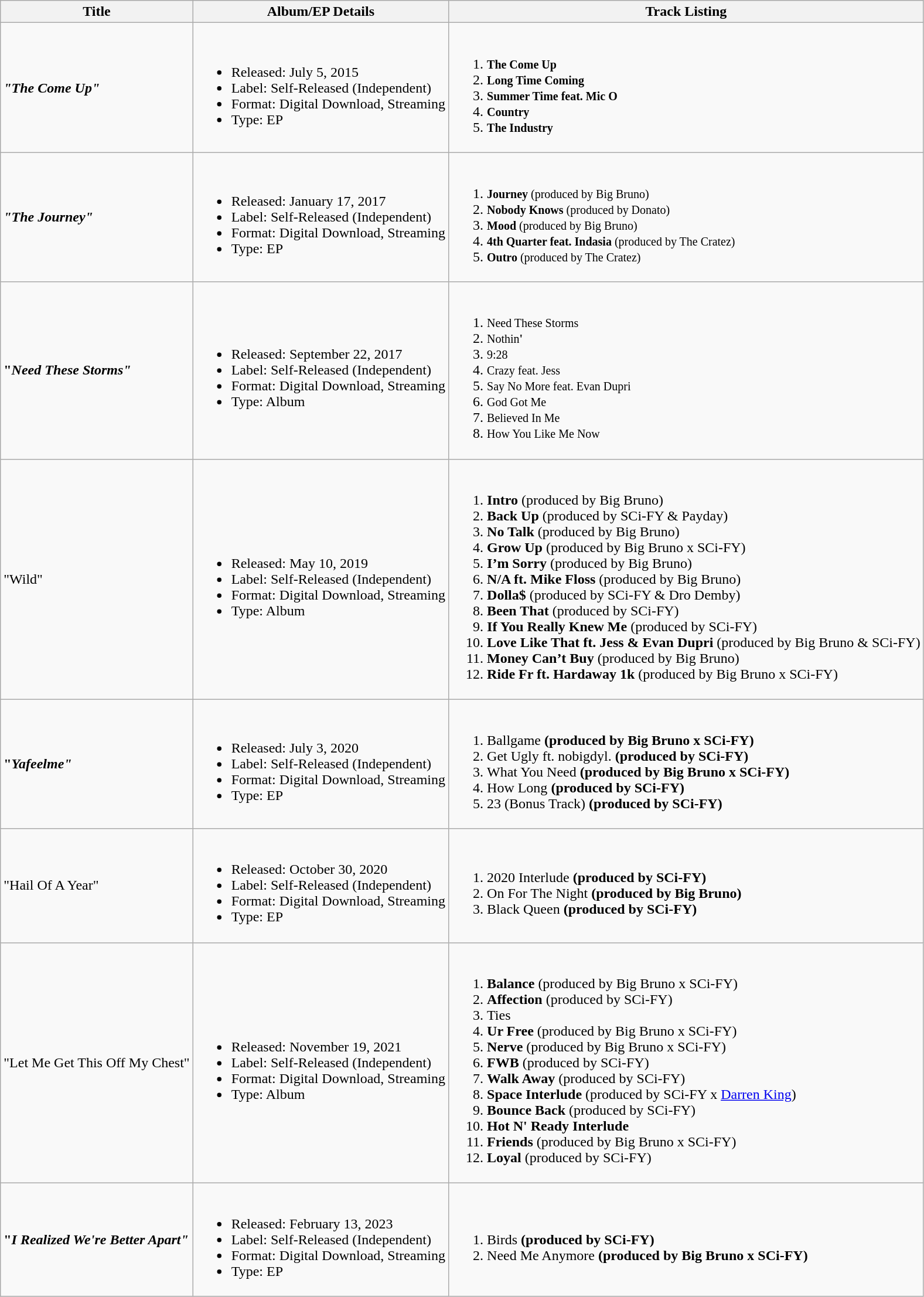<table class="wikitable">
<tr>
<th>Title</th>
<th>Album/EP Details</th>
<th>Track Listing</th>
</tr>
<tr>
<td><strong><em>"The Come Up"</em></strong></td>
<td><br><ul><li>Released: July 5, 2015</li><li>Label: Self-Released (Independent)</li><li>Format: Digital Download, Streaming</li><li>Type: EP</li></ul></td>
<td><br><ol><li><small><strong>The Come Up</strong></small></li><li><small><strong>Long Time Coming</strong></small></li><li><small><strong>Summer Time feat. Mic O</strong></small></li><li><small><strong>Country</strong></small></li><li><small><strong>The Industry</strong></small></li></ol></td>
</tr>
<tr>
<td><strong><em>"The Journey"</em></strong></td>
<td><br><ul><li>Released: January 17, 2017</li><li>Label: Self-Released (Independent)</li><li>Format: Digital Download, Streaming</li><li>Type: EP</li></ul></td>
<td><br><ol><li><small><strong>Journey</strong> (produced by Big Bruno)</small></li><li><small><strong>Nobody Knows</strong> (produced by Donato)</small></li><li><small><strong>Mood</strong> (produced by Big Bruno)</small></li><li><small><strong>4th Quarter feat. Indasia</strong> (produced by The Cratez)</small></li><li><small><strong>Outro</strong> (produced by The Cratez)</small></li></ol></td>
</tr>
<tr>
<td><strong>"<em>Need These Storms"<strong><em></td>
<td><br><ul><li>Released: September 22, 2017</li><li>Label: Self-Released (Independent)</li><li>Format: Digital Download, Streaming</li><li>Type: Album</li></ul></td>
<td><br><ol><li><small></strong>Need These Storms<strong></small></li><li><small></strong>Nothin<strong>'</small></li><li><small></strong>9:28<strong></small></li><li><small></strong>Crazy feat. Jess<strong></small></li><li><small></strong>Say No More feat. Evan Dupri<strong></small></li><li><small></strong>God Got Me<strong></small></li><li><small></strong>Believed In Me<strong></small></li><li><small></strong>How You Like Me Now<strong></small></li></ol></td>
</tr>
<tr>
<td></strong>"</em>Wild"</em></strong></td>
<td><br><ul><li>Released: May 10, 2019</li><li>Label: Self-Released (Independent)</li><li>Format: Digital Download, Streaming</li><li>Type: Album</li></ul></td>
<td><br><ol><li><strong>Intro</strong> (produced by Big Bruno)</li><li><strong>Back Up</strong> (produced by SCi-FY & Payday)</li><li><strong>No Talk</strong> (produced by Big Bruno)</li><li><strong>Grow Up</strong> (produced by Big Bruno x SCi-FY)</li><li><strong>I’m Sorry</strong> (produced by Big Bruno)</li><li><strong>N/A ft. Mike Floss</strong> (produced by Big Bruno)</li><li><strong>Dolla$</strong> (produced by SCi-FY & Dro Demby)</li><li><strong>Been That</strong> (produced by SCi-FY)</li><li><strong>If You Really Knew Me</strong> (produced by SCi-FY)</li><li><strong>Love Like That ft. Jess & Evan Dupri</strong> (produced by Big Bruno & SCi-FY)</li><li><strong>Money Can’t Buy</strong> (produced by Big Bruno)</li><li><strong>Ride Fr ft. Hardaway 1k</strong> (produced by Big Bruno x SCi-FY)</li></ol></td>
</tr>
<tr>
<td><strong>"<em>Yafeelme"<strong><em></td>
<td><br><ul><li>Released: July 3, 2020</li><li>Label: Self-Released (Independent)</li><li>Format: Digital Download, Streaming</li><li>Type: EP</li></ul></td>
<td><br><ol><li></strong>Ballgame<strong> (produced by Big Bruno x SCi-FY)</li><li></strong>Get Ugly ft. nobigdyl.<strong> (produced by SCi-FY)</li><li></strong>What You Need<strong> (produced by Big Bruno x SCi-FY)</li><li></strong>How Long<strong> (produced by SCi-FY)</li><li></strong>23 (Bonus Track)<strong> (produced by SCi-FY)</li></ol></td>
</tr>
<tr>
<td></em></strong>"Hail Of A Year"<strong><em></td>
<td><br><ul><li>Released: October 30, 2020</li><li>Label: Self-Released (Independent)</li><li>Format: Digital Download, Streaming</li><li>Type: EP</li></ul></td>
<td><br><ol><li></strong>2020 Interlude<strong> (produced by SCi-FY)</li><li></strong>On For The Night<strong> (produced by Big Bruno)</li><li></strong>Black Queen<strong> (produced by SCi-FY)</li></ol></td>
</tr>
<tr>
<td></strong>"</em>Let Me Get This Off My Chest"</em></strong></td>
<td><br><ul><li>Released: November 19, 2021</li><li>Label: Self-Released (Independent)</li><li>Format: Digital Download, Streaming</li><li>Type: Album</li></ul></td>
<td><br><ol><li><strong>Balance</strong> (produced by Big Bruno x SCi-FY)</li><li><strong>Affection</strong> (produced by SCi-FY)</li><li>Ties</li><li><strong>Ur Free</strong> (produced by Big Bruno x SCi-FY)</li><li><strong>Nerve</strong> (produced by Big Bruno x SCi-FY)</li><li><strong>FWB</strong> (produced by SCi-FY)</li><li><strong>Walk Away</strong> (produced by SCi-FY)</li><li><strong>Space Interlude</strong> (produced by SCi-FY x <a href='#'>Darren King</a>)</li><li><strong>Bounce Back</strong> (produced by SCi-FY)</li><li><strong>Hot N' Ready Interlude</strong></li><li><strong>Friends</strong> (produced by Big Bruno x SCi-FY)</li><li><strong>Loyal</strong> (produced by SCi-FY)</li></ol></td>
</tr>
<tr>
<td><strong>"<em>I Realized We're Better Apart"<strong><em></td>
<td><br><ul><li>Released: February 13, 2023</li><li>Label: Self-Released (Independent)</li><li>Format: Digital Download, Streaming</li><li>Type: EP</li></ul></td>
<td><br><ol><li></strong>Birds<strong> (produced by SCi-FY)</li><li></strong>Need Me Anymore<strong> (produced by Big Bruno x SCi-FY)</li></ol></td>
</tr>
</table>
